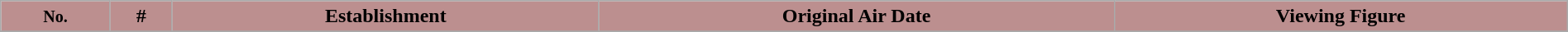<table class="wikitable plainrowheaders" style="width:100%; margin:auto;">
<tr>
<th style="background:#BC8F8F;"><small>No.</small></th>
<th style="background:#BC8F8F;">#</th>
<th style="background:#BC8F8F;">Establishment</th>
<th style="background:#BC8F8F;">Original Air Date</th>
<th style="background:#BC8F8F;">Viewing Figure</th>
</tr>
<tr>
</tr>
</table>
